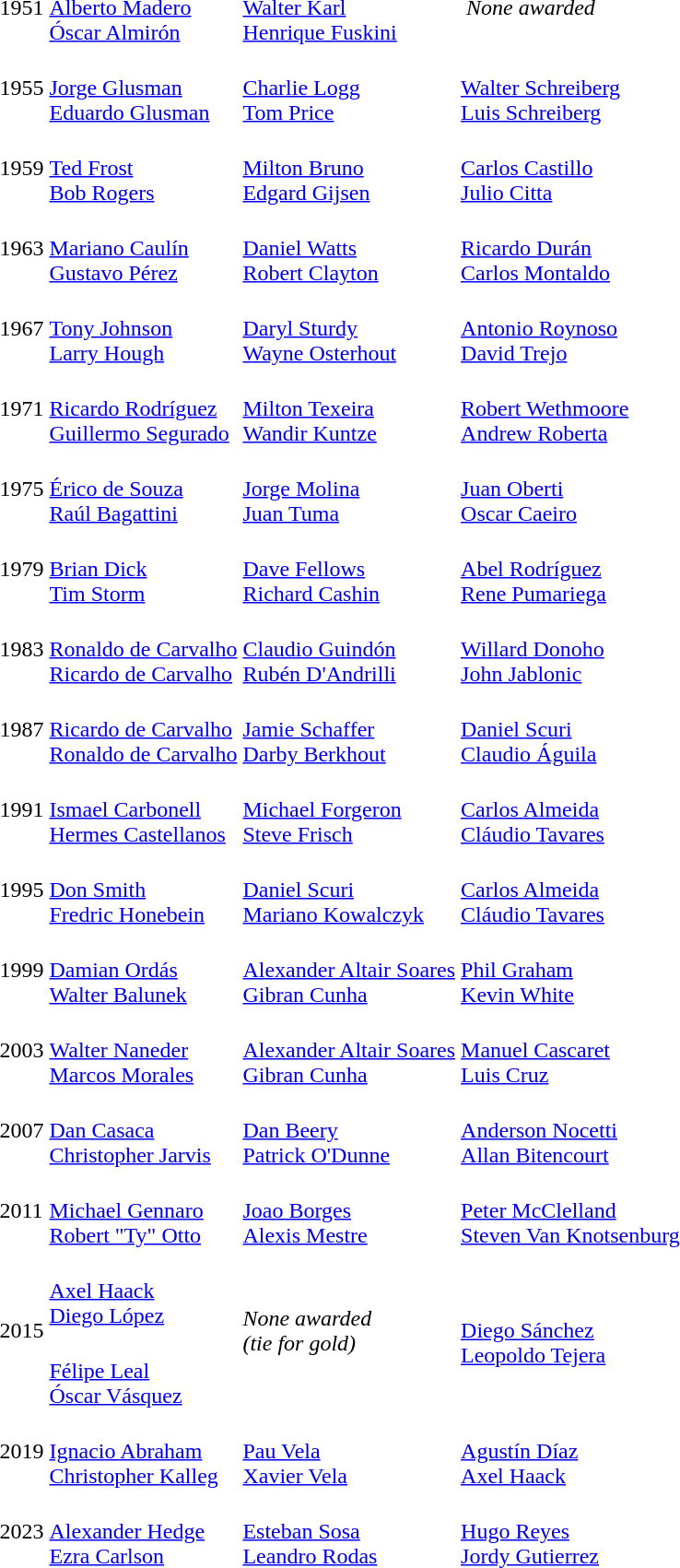<table>
<tr>
<td>1951</td>
<td><br><a href='#'>Alberto Madero</a><br><a href='#'>Óscar Almirón</a></td>
<td><br><a href='#'>Walter Karl</a><br><a href='#'>Henrique Fuskini</a></td>
<td> <em>None awarded</em></td>
</tr>
<tr>
<td>1955</td>
<td><br><a href='#'>Jorge Glusman</a><br><a href='#'>Eduardo Glusman</a></td>
<td><br><a href='#'>Charlie Logg</a><br><a href='#'>Tom Price</a></td>
<td><br><a href='#'>Walter Schreiberg</a><br><a href='#'>Luis Schreiberg</a></td>
</tr>
<tr>
<td>1959</td>
<td><br><a href='#'>Ted Frost</a><br><a href='#'>Bob Rogers</a></td>
<td><br><a href='#'>Milton Bruno</a><br><a href='#'>Edgard Gijsen</a></td>
<td><br><a href='#'>Carlos Castillo</a><br><a href='#'>Julio Citta</a></td>
</tr>
<tr>
<td>1963</td>
<td><br><a href='#'>Mariano Caulín</a><br><a href='#'>Gustavo Pérez</a></td>
<td><br><a href='#'>Daniel Watts</a><br><a href='#'>Robert Clayton</a></td>
<td><br><a href='#'>Ricardo Durán</a><br><a href='#'>Carlos Montaldo</a></td>
</tr>
<tr>
<td>1967</td>
<td><br><a href='#'>Tony Johnson</a><br><a href='#'>Larry Hough</a></td>
<td><br><a href='#'>Daryl Sturdy</a><br><a href='#'>Wayne Osterhout</a></td>
<td><br><a href='#'>Antonio Roynoso</a><br><a href='#'>David Trejo</a></td>
</tr>
<tr>
<td>1971</td>
<td><br><a href='#'>Ricardo Rodríguez</a><br><a href='#'>Guillermo Segurado</a></td>
<td><br><a href='#'>Milton Texeira</a><br><a href='#'>Wandir Kuntze</a></td>
<td><br><a href='#'>Robert Wethmoore</a><br><a href='#'>Andrew Roberta</a></td>
</tr>
<tr>
<td>1975</td>
<td><br><a href='#'>Érico de Souza</a><br><a href='#'>Raúl Bagattini</a></td>
<td><br><a href='#'>Jorge Molina</a><br><a href='#'>Juan Tuma</a></td>
<td><br><a href='#'>Juan Oberti</a><br><a href='#'>Oscar Caeiro</a></td>
</tr>
<tr>
<td>1979</td>
<td><br><a href='#'>Brian Dick</a><br><a href='#'>Tim Storm</a></td>
<td><br><a href='#'>Dave Fellows</a><br><a href='#'>Richard Cashin</a></td>
<td><br><a href='#'>Abel Rodríguez</a><br><a href='#'>Rene Pumariega</a></td>
</tr>
<tr>
<td>1983</td>
<td><br><a href='#'>Ronaldo de Carvalho</a><br><a href='#'>Ricardo de Carvalho</a></td>
<td><br><a href='#'>Claudio Guindón</a><br><a href='#'>Rubén D'Andrilli</a></td>
<td><br><a href='#'>Willard Donoho</a><br><a href='#'>John Jablonic</a></td>
</tr>
<tr>
<td>1987</td>
<td><br><a href='#'>Ricardo de Carvalho</a><br><a href='#'>Ronaldo de Carvalho</a></td>
<td><br><a href='#'>Jamie Schaffer</a><br><a href='#'>Darby Berkhout</a></td>
<td><br><a href='#'>Daniel Scuri</a><br><a href='#'>Claudio Águila</a></td>
</tr>
<tr>
<td>1991</td>
<td><br><a href='#'>Ismael Carbonell</a><br><a href='#'>Hermes Castellanos</a></td>
<td><br><a href='#'>Michael Forgeron</a><br><a href='#'>Steve Frisch</a></td>
<td><br><a href='#'>Carlos Almeida</a><br><a href='#'>Cláudio Tavares</a></td>
</tr>
<tr>
<td>1995</td>
<td><br><a href='#'>Don Smith</a><br><a href='#'>Fredric Honebein</a></td>
<td><br><a href='#'>Daniel Scuri</a><br><a href='#'>Mariano Kowalczyk</a></td>
<td><br><a href='#'>Carlos Almeida</a><br><a href='#'>Cláudio Tavares</a></td>
</tr>
<tr>
<td>1999</td>
<td><br><a href='#'>Damian Ordás</a><br><a href='#'>Walter Balunek</a></td>
<td><br><a href='#'>Alexander Altair Soares</a><br><a href='#'>Gibran Cunha</a></td>
<td><br><a href='#'>Phil Graham</a><br><a href='#'>Kevin White</a></td>
</tr>
<tr>
<td>2003</td>
<td><br><a href='#'>Walter Naneder</a> <br><a href='#'>Marcos Morales</a></td>
<td><br><a href='#'>Alexander Altair Soares</a> <br><a href='#'>Gibran Cunha</a></td>
<td><br><a href='#'>Manuel Cascaret</a> <br><a href='#'>Luis Cruz</a></td>
</tr>
<tr>
<td>2007</td>
<td><br><a href='#'>Dan Casaca</a><br><a href='#'>Christopher Jarvis</a></td>
<td><br><a href='#'>Dan Beery</a><br><a href='#'>Patrick O'Dunne</a></td>
<td><br><a href='#'>Anderson Nocetti</a><br><a href='#'>Allan Bitencourt</a></td>
</tr>
<tr>
<td>2011<br></td>
<td><br><a href='#'>Michael Gennaro</a> <br><a href='#'>Robert "Ty" Otto</a></td>
<td><br><a href='#'>Joao Borges</a> <br><a href='#'>Alexis Mestre</a></td>
<td><br><a href='#'>Peter McClelland</a> <br><a href='#'>Steven Van Knotsenburg</a></td>
</tr>
<tr>
<td rowspan=2>2015<br></td>
<td><br><a href='#'>Axel Haack</a><br><a href='#'>Diego López</a></td>
<td rowspan=2><em>None awarded</em><br><span><em>(tie for gold)</em></span></td>
<td rowspan=2><br><a href='#'>Diego Sánchez</a><br><a href='#'>Leopoldo Tejera</a></td>
</tr>
<tr>
<td><br><a href='#'>Félipe Leal</a><br><a href='#'>Óscar Vásquez</a></td>
</tr>
<tr>
<td>2019 <br></td>
<td><br><a href='#'>Ignacio Abraham</a><br><a href='#'>Christopher Kalleg</a></td>
<td><br><a href='#'>Pau Vela</a><br><a href='#'>Xavier Vela</a></td>
<td><br><a href='#'>Agustín Díaz</a><br><a href='#'>Axel Haack</a></td>
</tr>
<tr>
<td>2023 <br></td>
<td><br><a href='#'>Alexander Hedge</a><br><a href='#'>Ezra Carlson</a></td>
<td><br><a href='#'>Esteban Sosa</a><br><a href='#'>Leandro Rodas</a></td>
<td><br><a href='#'>Hugo Reyes</a><br><a href='#'>Jordy Gutierrez</a></td>
</tr>
</table>
